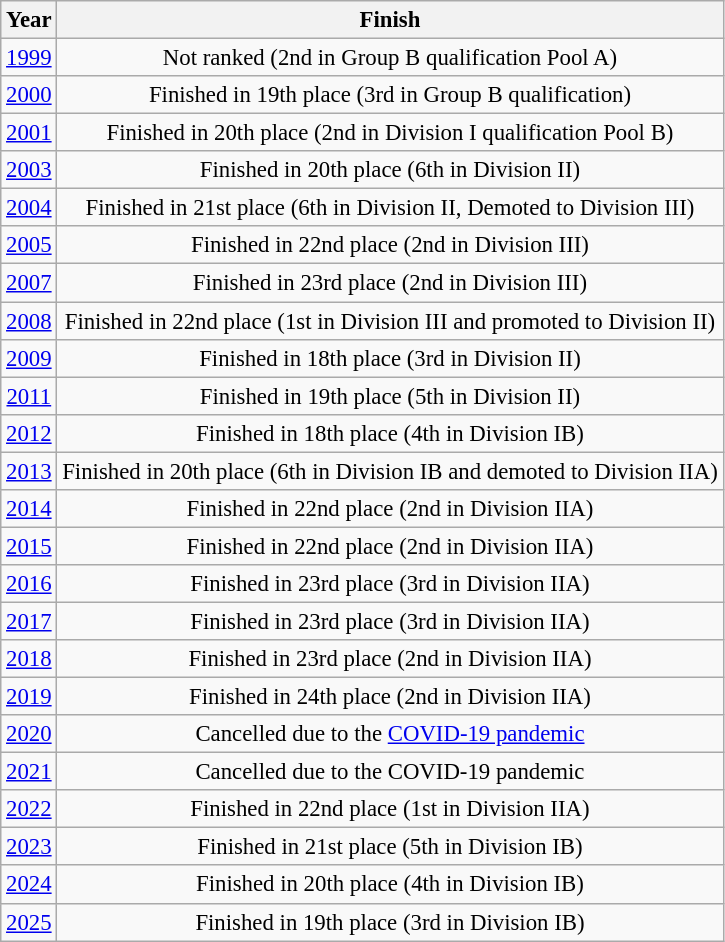<table class="wikitable" style="text-align:center; font-size:95%">
<tr>
<th>Year</th>
<th>Finish</th>
</tr>
<tr>
<td><a href='#'>1999</a></td>
<td>Not ranked (2nd in Group B qualification Pool A)</td>
</tr>
<tr>
<td><a href='#'>2000</a></td>
<td>Finished in 19th place (3rd in Group B qualification)</td>
</tr>
<tr>
<td><a href='#'>2001</a></td>
<td>Finished in 20th place (2nd in Division I qualification Pool B)</td>
</tr>
<tr>
<td><a href='#'>2003</a></td>
<td>Finished in 20th place (6th in Division II)</td>
</tr>
<tr>
<td><a href='#'>2004</a></td>
<td>Finished in 21st place (6th in Division II, Demoted to Division III)</td>
</tr>
<tr>
<td><a href='#'>2005</a></td>
<td>Finished in 22nd place (2nd in Division III)</td>
</tr>
<tr>
<td><a href='#'>2007</a></td>
<td>Finished in 23rd place (2nd in Division III)</td>
</tr>
<tr>
<td><a href='#'>2008</a></td>
<td>Finished in 22nd place (1st in Division III and promoted to Division II)</td>
</tr>
<tr>
<td><a href='#'>2009</a></td>
<td>Finished in 18th place (3rd in Division II)</td>
</tr>
<tr>
<td><a href='#'>2011</a></td>
<td>Finished in 19th place (5th in Division II)</td>
</tr>
<tr>
<td><a href='#'>2012</a></td>
<td>Finished in 18th place (4th in Division IB)</td>
</tr>
<tr>
<td><a href='#'>2013</a></td>
<td>Finished in 20th place (6th in Division IB and demoted to Division IIA)</td>
</tr>
<tr>
<td><a href='#'>2014</a></td>
<td>Finished in 22nd place (2nd in Division IIA)</td>
</tr>
<tr>
<td><a href='#'>2015</a></td>
<td>Finished in 22nd place (2nd in Division IIA)</td>
</tr>
<tr>
<td><a href='#'>2016</a></td>
<td>Finished in 23rd place (3rd in Division IIA)</td>
</tr>
<tr>
<td><a href='#'>2017</a></td>
<td>Finished in 23rd place (3rd in Division IIA)</td>
</tr>
<tr>
<td><a href='#'>2018</a></td>
<td>Finished in 23rd place (2nd in Division IIA)</td>
</tr>
<tr>
<td><a href='#'>2019</a></td>
<td>Finished in 24th place (2nd in Division IIA)</td>
</tr>
<tr>
<td><a href='#'>2020</a></td>
<td>Cancelled due to the <a href='#'>COVID-19 pandemic</a></td>
</tr>
<tr>
<td><a href='#'>2021</a></td>
<td>Cancelled due to the COVID-19 pandemic</td>
</tr>
<tr>
<td><a href='#'>2022</a></td>
<td>Finished in 22nd place (1st in Division IIA)</td>
</tr>
<tr>
<td><a href='#'>2023</a></td>
<td>Finished in 21st place (5th in Division IB)</td>
</tr>
<tr>
<td><a href='#'>2024</a></td>
<td>Finished in 20th place (4th in Division IB)</td>
</tr>
<tr>
<td><a href='#'>2025</a></td>
<td>Finished in 19th place (3rd in Division IB)</td>
</tr>
</table>
